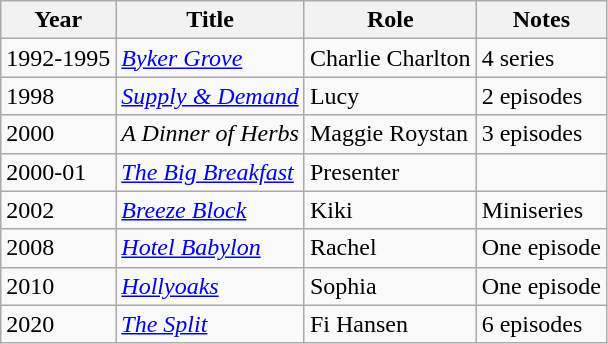<table class="wikitable sortable">
<tr>
<th>Year</th>
<th>Title</th>
<th>Role</th>
<th class="unsortable">Notes</th>
</tr>
<tr>
<td>1992-1995</td>
<td><em><a href='#'>Byker Grove</a></em></td>
<td>Charlie Charlton</td>
<td>4 series</td>
</tr>
<tr>
<td>1998</td>
<td><em><a href='#'>Supply & Demand</a></em></td>
<td>Lucy</td>
<td>2 episodes</td>
</tr>
<tr>
<td>2000</td>
<td><em>A Dinner of Herbs</em></td>
<td>Maggie Roystan</td>
<td>3 episodes</td>
</tr>
<tr>
<td>2000-01</td>
<td><em><a href='#'>The Big Breakfast</a></em></td>
<td>Presenter</td>
<td></td>
</tr>
<tr>
<td>2002</td>
<td><em><a href='#'>Breeze Block</a></em></td>
<td>Kiki</td>
<td>Miniseries</td>
</tr>
<tr>
<td>2008</td>
<td><em><a href='#'>Hotel Babylon</a></em></td>
<td>Rachel</td>
<td>One episode</td>
</tr>
<tr>
<td>2010</td>
<td><em><a href='#'>Hollyoaks</a></em></td>
<td>Sophia</td>
<td>One episode</td>
</tr>
<tr>
<td>2020</td>
<td><em><a href='#'>The Split</a></em></td>
<td>Fi Hansen</td>
<td>6 episodes</td>
</tr>
</table>
